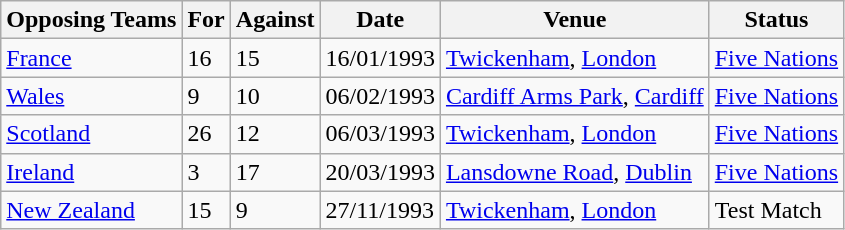<table class="wikitable">
<tr>
<th>Opposing Teams</th>
<th>For</th>
<th>Against</th>
<th>Date</th>
<th>Venue</th>
<th>Status</th>
</tr>
<tr>
<td><a href='#'>France</a></td>
<td>16</td>
<td>15</td>
<td>16/01/1993</td>
<td><a href='#'>Twickenham</a>, <a href='#'>London</a></td>
<td><a href='#'>Five Nations</a></td>
</tr>
<tr>
<td><a href='#'>Wales</a></td>
<td>9</td>
<td>10</td>
<td>06/02/1993</td>
<td><a href='#'>Cardiff Arms Park</a>, <a href='#'>Cardiff</a></td>
<td><a href='#'>Five Nations</a></td>
</tr>
<tr>
<td><a href='#'>Scotland</a></td>
<td>26</td>
<td>12</td>
<td>06/03/1993</td>
<td><a href='#'>Twickenham</a>, <a href='#'>London</a></td>
<td><a href='#'>Five Nations</a></td>
</tr>
<tr>
<td><a href='#'>Ireland</a></td>
<td>3</td>
<td>17</td>
<td>20/03/1993</td>
<td><a href='#'>Lansdowne Road</a>, <a href='#'>Dublin</a></td>
<td><a href='#'>Five Nations</a></td>
</tr>
<tr>
<td><a href='#'>New Zealand</a></td>
<td>15</td>
<td>9</td>
<td>27/11/1993</td>
<td><a href='#'>Twickenham</a>, <a href='#'>London</a></td>
<td>Test Match</td>
</tr>
</table>
